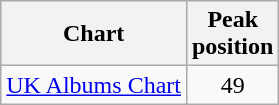<table class="wikitable">
<tr>
<th>Chart</th>
<th>Peak<br>position</th>
</tr>
<tr>
<td><a href='#'>UK Albums Chart</a></td>
<td align="center">49</td>
</tr>
</table>
